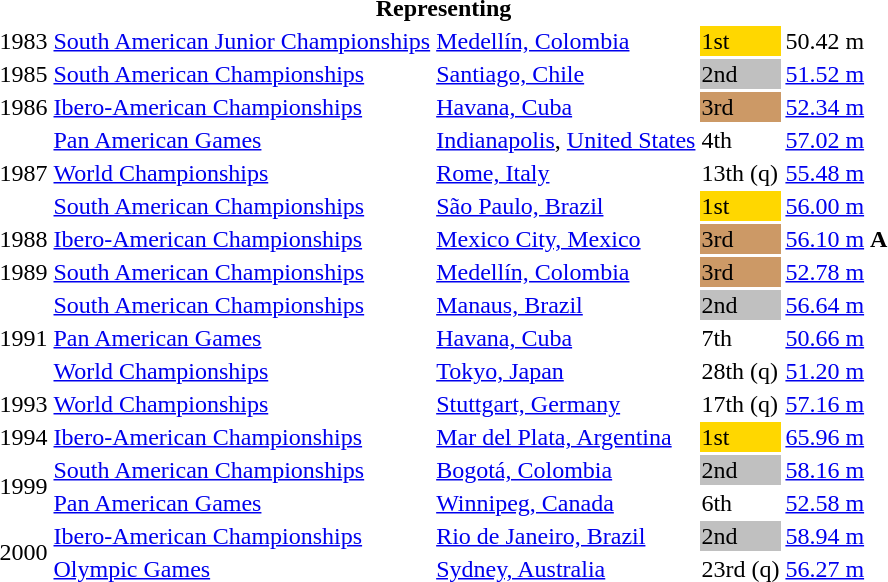<table>
<tr>
<th colspan="5">Representing </th>
</tr>
<tr>
<td>1983</td>
<td><a href='#'>South American Junior Championships</a></td>
<td><a href='#'>Medellín, Colombia</a></td>
<td bgcolor="gold">1st</td>
<td>50.42 m</td>
</tr>
<tr>
<td>1985</td>
<td><a href='#'>South American Championships</a></td>
<td><a href='#'>Santiago, Chile</a></td>
<td bgcolor="silver">2nd</td>
<td><a href='#'>51.52 m</a></td>
</tr>
<tr>
<td>1986</td>
<td><a href='#'>Ibero-American Championships</a></td>
<td><a href='#'>Havana, Cuba</a></td>
<td bgcolor=cc9966>3rd</td>
<td><a href='#'>52.34 m</a></td>
</tr>
<tr>
<td rowspan=3>1987</td>
<td><a href='#'>Pan American Games</a></td>
<td><a href='#'>Indianapolis</a>, <a href='#'>United States</a></td>
<td>4th</td>
<td><a href='#'>57.02 m</a></td>
</tr>
<tr>
<td><a href='#'>World Championships</a></td>
<td><a href='#'>Rome, Italy</a></td>
<td>13th (q)</td>
<td><a href='#'>55.48 m</a></td>
</tr>
<tr>
<td><a href='#'>South American Championships</a></td>
<td><a href='#'>São Paulo, Brazil</a></td>
<td bgcolor="gold">1st</td>
<td><a href='#'>56.00 m</a></td>
</tr>
<tr>
<td>1988</td>
<td><a href='#'>Ibero-American Championships</a></td>
<td><a href='#'>Mexico City, Mexico</a></td>
<td bgcolor=cc9966>3rd</td>
<td><a href='#'>56.10 m</a> <strong>A</strong></td>
</tr>
<tr>
<td>1989</td>
<td><a href='#'>South American Championships</a></td>
<td><a href='#'>Medellín, Colombia</a></td>
<td bgcolor="cc9966">3rd</td>
<td><a href='#'>52.78 m</a></td>
</tr>
<tr>
<td rowspan=3>1991</td>
<td><a href='#'>South American Championships</a></td>
<td><a href='#'>Manaus, Brazil</a></td>
<td bgcolor="silver">2nd</td>
<td><a href='#'>56.64 m</a></td>
</tr>
<tr>
<td><a href='#'>Pan American Games</a></td>
<td><a href='#'>Havana, Cuba</a></td>
<td>7th</td>
<td><a href='#'>50.66 m</a></td>
</tr>
<tr>
<td><a href='#'>World Championships</a></td>
<td><a href='#'>Tokyo, Japan</a></td>
<td>28th (q)</td>
<td><a href='#'>51.20 m</a></td>
</tr>
<tr>
<td>1993</td>
<td><a href='#'>World Championships</a></td>
<td><a href='#'>Stuttgart, Germany</a></td>
<td>17th (q)</td>
<td><a href='#'>57.16 m</a></td>
</tr>
<tr>
<td>1994</td>
<td><a href='#'>Ibero-American Championships</a></td>
<td><a href='#'>Mar del Plata, Argentina</a></td>
<td bgcolor=gold>1st</td>
<td><a href='#'>65.96 m</a></td>
</tr>
<tr>
<td rowspan=2>1999</td>
<td><a href='#'>South American Championships</a></td>
<td><a href='#'>Bogotá, Colombia</a></td>
<td bgcolor="silver">2nd</td>
<td><a href='#'>58.16 m</a></td>
</tr>
<tr>
<td><a href='#'>Pan American Games</a></td>
<td><a href='#'>Winnipeg, Canada</a></td>
<td>6th</td>
<td><a href='#'>52.58 m</a></td>
</tr>
<tr>
<td rowspan=2>2000</td>
<td><a href='#'>Ibero-American Championships</a></td>
<td><a href='#'>Rio de Janeiro, Brazil</a></td>
<td bgcolor=silver>2nd</td>
<td><a href='#'>58.94 m</a></td>
</tr>
<tr>
<td><a href='#'>Olympic Games</a></td>
<td><a href='#'>Sydney, Australia</a></td>
<td>23rd (q)</td>
<td><a href='#'>56.27 m</a></td>
</tr>
</table>
